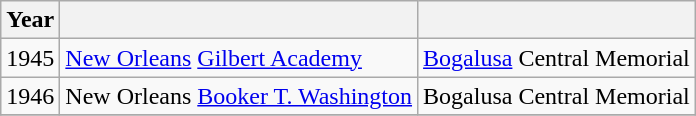<table class="wikitable sortable">
<tr>
<th>Year</th>
<th></th>
<th></th>
</tr>
<tr>
<td>1945</td>
<td><a href='#'>New Orleans</a> <a href='#'>Gilbert Academy</a></td>
<td><a href='#'>Bogalusa</a> Central Memorial</td>
</tr>
<tr>
<td>1946</td>
<td>New Orleans <a href='#'>Booker T. Washington</a></td>
<td>Bogalusa Central Memorial</td>
</tr>
<tr>
</tr>
</table>
